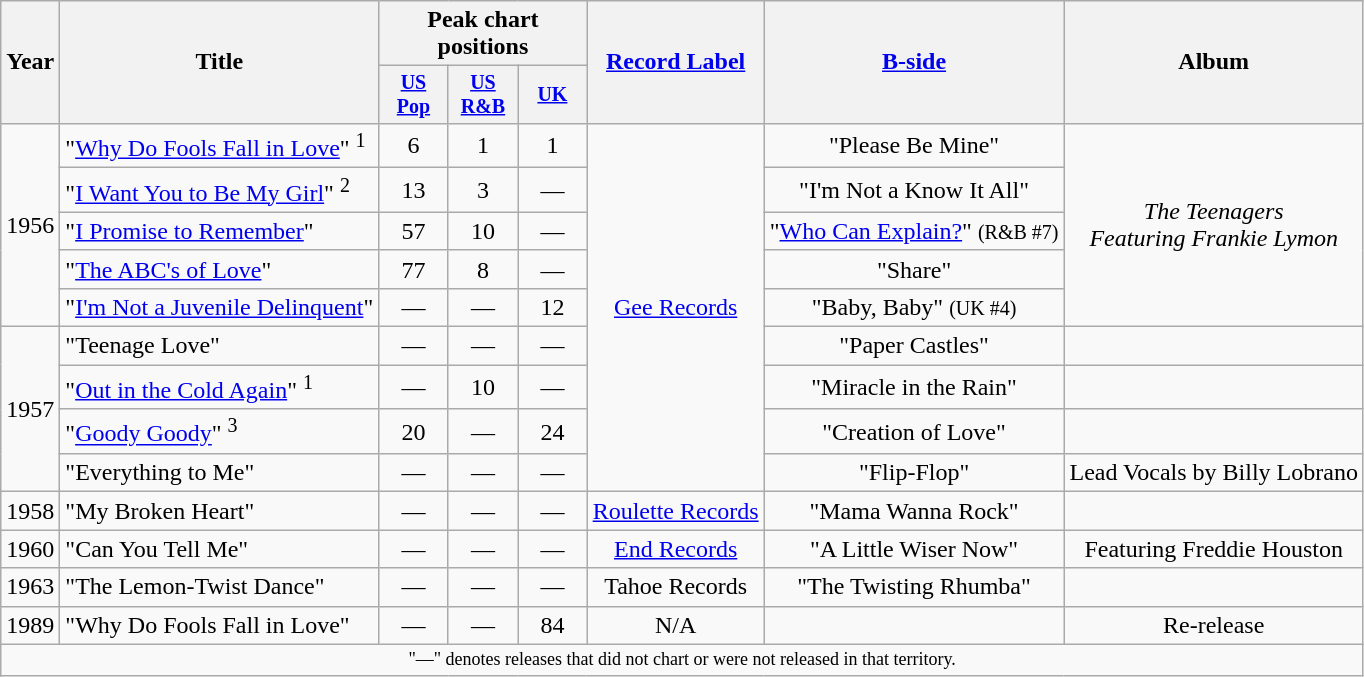<table class="wikitable" style=text-align:center;>
<tr>
<th rowspan="2">Year</th>
<th rowspan="2">Title</th>
<th colspan="3">Peak chart<br>positions</th>
<th rowspan="2"><a href='#'>Record Label</a></th>
<th rowspan="2"><a href='#'>B-side</a></th>
<th rowspan="2">Album</th>
</tr>
<tr style="font-size:smaller;">
<th align=centre style="width:40px;"><a href='#'>US Pop</a><br></th>
<th align=centre style="width:40px;"><a href='#'>US R&B</a><br></th>
<th align=centre style="width:40px;"><a href='#'>UK</a><br></th>
</tr>
<tr>
<td rowspan="5">1956</td>
<td align=left>"<a href='#'>Why Do Fools Fall in Love</a>" <sup>1</sup></td>
<td>6</td>
<td>1</td>
<td>1</td>
<td rowspan="9"><a href='#'>Gee Records</a></td>
<td>"Please Be Mine"</td>
<td rowspan="5"><em>The Teenagers<br>Featuring Frankie Lymon</em></td>
</tr>
<tr>
<td align=left>"<a href='#'>I Want You to Be My Girl</a>" <sup>2</sup></td>
<td>13</td>
<td>3</td>
<td>—</td>
<td>"I'm Not a Know It All"</td>
</tr>
<tr>
<td align=left>"<a href='#'>I Promise to Remember</a>"</td>
<td>57</td>
<td>10</td>
<td>—</td>
<td>"<a href='#'>Who Can Explain?</a>" <small>(R&B #7)</small></td>
</tr>
<tr>
<td align=left>"<a href='#'>The ABC's of Love</a>"</td>
<td>77</td>
<td>8</td>
<td>—</td>
<td>"Share"</td>
</tr>
<tr>
<td align=left>"<a href='#'>I'm Not a Juvenile Delinquent</a>"</td>
<td>—</td>
<td>—</td>
<td>12</td>
<td>"Baby, Baby" <small>(UK #4)</small></td>
</tr>
<tr>
<td rowspan="4">1957</td>
<td align=left>"Teenage Love"</td>
<td>—</td>
<td>—</td>
<td>—</td>
<td>"Paper Castles"</td>
<td rowspan="1"></td>
</tr>
<tr>
<td align=left>"<a href='#'>Out in the Cold Again</a>" <sup>1</sup></td>
<td>—</td>
<td>10</td>
<td>—</td>
<td>"Miracle in the Rain"</td>
<td rowspan="1"></td>
</tr>
<tr>
<td align=left>"<a href='#'>Goody Goody</a>" <sup>3</sup></td>
<td>20</td>
<td>—</td>
<td>24</td>
<td>"Creation of Love"</td>
<td rowspan="1"></td>
</tr>
<tr>
<td align=left>"Everything to Me"</td>
<td>—</td>
<td>—</td>
<td>—</td>
<td>"Flip-Flop"</td>
<td rowspan="1">Lead Vocals by Billy Lobrano</td>
</tr>
<tr>
<td rowspan="1">1958</td>
<td align=left>"My Broken Heart"</td>
<td>—</td>
<td>—</td>
<td>—</td>
<td rowspan="1"><a href='#'>Roulette Records</a></td>
<td>"Mama Wanna Rock"</td>
<td rowspan="1"></td>
</tr>
<tr>
<td rowspan="1">1960</td>
<td align=left>"Can You Tell Me"</td>
<td>—</td>
<td>—</td>
<td>—</td>
<td rowspan="1"><a href='#'>End Records</a></td>
<td>"A Little Wiser Now"</td>
<td rowspan="1">Featuring Freddie Houston</td>
</tr>
<tr>
<td rowspan="1">1963</td>
<td align=left>"The Lemon-Twist Dance"</td>
<td>—</td>
<td>—</td>
<td>—</td>
<td rowspan="1">Tahoe Records</td>
<td>"The Twisting Rhumba"</td>
<td rowspan="1"></td>
</tr>
<tr>
<td rowspan="1">1989</td>
<td align=left>"Why Do Fools Fall in Love"</td>
<td>—</td>
<td>—</td>
<td>84</td>
<td rowspan="1">N/A</td>
<td></td>
<td rowspan="1">Re-release</td>
</tr>
<tr>
<td colspan="10" style="text-align:center; font-size:9pt;">"—" denotes releases that did not chart or were not released in that territory.</td>
</tr>
</table>
